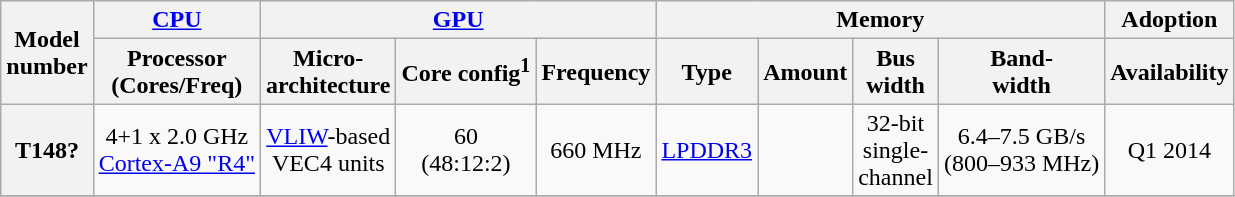<table class="wikitable" style="text-align:center;">
<tr>
<th rowspan=2>Model<br>number</th>
<th><a href='#'>CPU</a></th>
<th colspan=3><a href='#'>GPU</a></th>
<th colspan=4>Memory</th>
<th>Adoption</th>
</tr>
<tr>
<th>Processor<br>(Cores/Freq)</th>
<th>Micro-<br>architecture</th>
<th>Core config<sup>1</sup></th>
<th>Frequency</th>
<th>Type</th>
<th>Amount</th>
<th>Bus<br>width</th>
<th>Band-<br>width</th>
<th>Availability</th>
</tr>
<tr>
<th>T148?</th>
<td>4+1 x 2.0 GHz <br><a href='#'>Cortex-A9 "R4"</a> </td>
<td><a href='#'>VLIW</a>-based <br>VEC4 units</td>
<td>60<br>(48:12:2)</td>
<td>660 MHz</td>
<td><a href='#'>LPDDR3</a></td>
<td></td>
<td>32-bit <br>single-<br>channel</td>
<td>6.4–7.5 GB/s <br>(800–933 MHz)</td>
<td>Q1 2014</td>
</tr>
<tr>
</tr>
</table>
